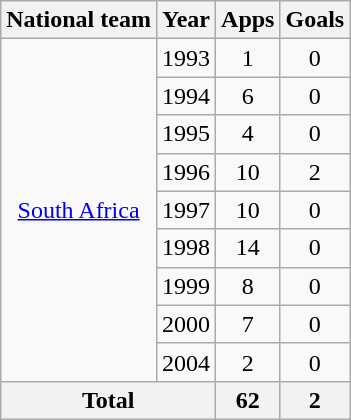<table class="wikitable" style="text-align:center">
<tr>
<th>National team</th>
<th>Year</th>
<th>Apps</th>
<th>Goals</th>
</tr>
<tr>
<td rowspan="9"><a href='#'>South Africa</a></td>
<td>1993</td>
<td>1</td>
<td>0</td>
</tr>
<tr>
<td>1994</td>
<td>6</td>
<td>0</td>
</tr>
<tr>
<td>1995</td>
<td>4</td>
<td>0</td>
</tr>
<tr>
<td>1996</td>
<td>10</td>
<td>2</td>
</tr>
<tr>
<td>1997</td>
<td>10</td>
<td>0</td>
</tr>
<tr>
<td>1998</td>
<td>14</td>
<td>0</td>
</tr>
<tr>
<td>1999</td>
<td>8</td>
<td>0</td>
</tr>
<tr>
<td>2000</td>
<td>7</td>
<td>0</td>
</tr>
<tr>
<td>2004</td>
<td>2</td>
<td>0</td>
</tr>
<tr>
<th colspan="2">Total</th>
<th>62</th>
<th>2</th>
</tr>
</table>
